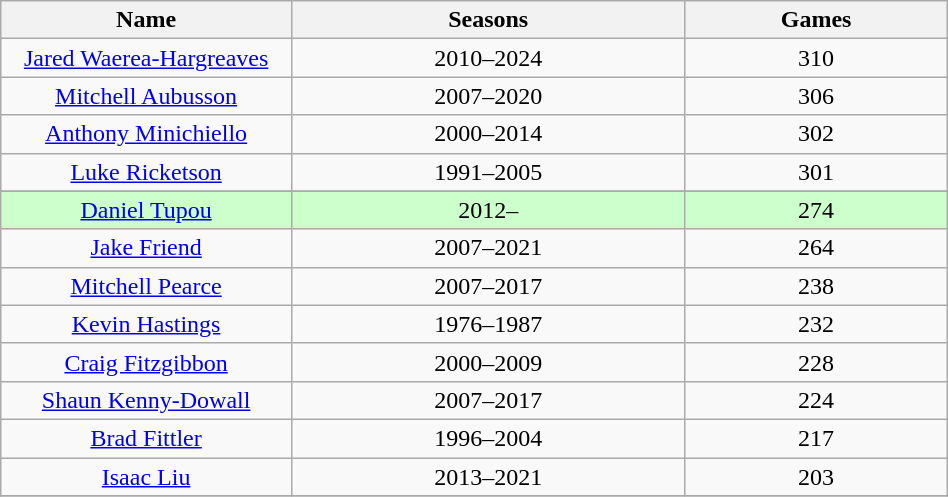<table class="wikitable" width="50%" style="text-align: center;">
<tr>
<th width="10%">Name</th>
<th width="15%">Seasons</th>
<th width="10%">Games</th>
</tr>
<tr>
<td><a href='#'>Jared Waerea-Hargreaves</a></td>
<td>2010–2024</td>
<td>310</td>
</tr>
<tr>
<td><a href='#'>Mitchell Aubusson</a></td>
<td>2007–2020</td>
<td>306</td>
</tr>
<tr>
<td><a href='#'>Anthony Minichiello</a></td>
<td>2000–2014</td>
<td>302</td>
</tr>
<tr>
<td><a href='#'>Luke Ricketson</a></td>
<td>1991–2005</td>
<td>301</td>
</tr>
<tr>
</tr>
<tr bgcolor="#CCFFCC">
<td><a href='#'>Daniel Tupou</a></td>
<td>2012–</td>
<td>274</td>
</tr>
<tr>
<td><a href='#'>Jake Friend</a></td>
<td>2007–2021</td>
<td>264</td>
</tr>
<tr>
<td><a href='#'>Mitchell Pearce</a></td>
<td>2007–2017</td>
<td>238</td>
</tr>
<tr>
<td><a href='#'>Kevin Hastings</a></td>
<td>1976–1987</td>
<td>232</td>
</tr>
<tr>
<td><a href='#'>Craig Fitzgibbon</a></td>
<td>2000–2009</td>
<td>228</td>
</tr>
<tr>
<td><a href='#'>Shaun Kenny-Dowall</a></td>
<td>2007–2017</td>
<td>224</td>
</tr>
<tr>
<td><a href='#'>Brad Fittler</a></td>
<td>1996–2004</td>
<td>217</td>
</tr>
<tr>
<td><a href='#'>Isaac Liu</a></td>
<td>2013–2021</td>
<td>203</td>
</tr>
<tr>
</tr>
</table>
